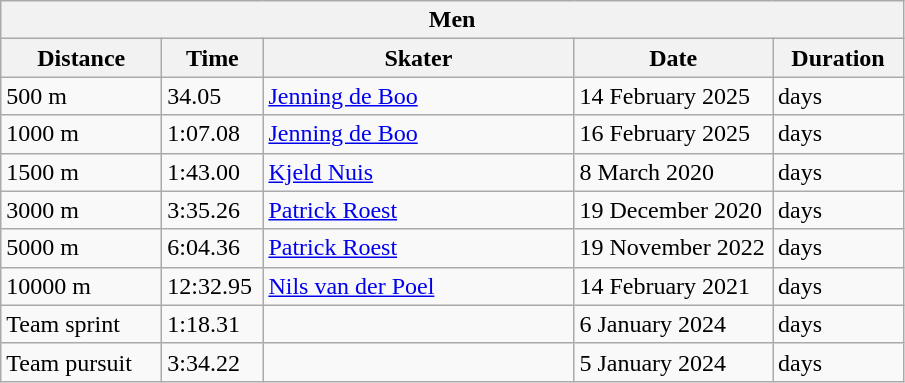<table class="wikitable">
<tr>
<th colspan="5">Men</th>
</tr>
<tr>
<th style="width:100px">Distance</th>
<th style="width:60px">Time</th>
<th style="width:200px">Skater</th>
<th style="width:125px">Date</th>
<th style="width:80px">Duration</th>
</tr>
<tr>
<td>500 m</td>
<td>34.05</td>
<td> <a href='#'>Jenning de Boo</a></td>
<td>14 February 2025</td>
<td> days</td>
</tr>
<tr>
<td>1000 m</td>
<td>1:07.08</td>
<td> <a href='#'>Jenning de Boo</a></td>
<td>16 February 2025</td>
<td> days</td>
</tr>
<tr>
<td>1500 m</td>
<td>1:43.00</td>
<td> <a href='#'>Kjeld Nuis</a></td>
<td>8 March 2020</td>
<td> days</td>
</tr>
<tr>
<td>3000 m</td>
<td>3:35.26</td>
<td> <a href='#'>Patrick Roest</a></td>
<td>19 December 2020</td>
<td> days</td>
</tr>
<tr>
<td>5000 m</td>
<td>6:04.36</td>
<td> <a href='#'>Patrick Roest</a></td>
<td>19 November 2022</td>
<td> days</td>
</tr>
<tr>
<td>10000 m</td>
<td>12:32.95</td>
<td> <a href='#'>Nils van der Poel</a></td>
<td>14 February 2021</td>
<td> days</td>
</tr>
<tr>
<td>Team sprint</td>
<td>1:18.31</td>
<td></td>
<td>6 January 2024</td>
<td> days</td>
</tr>
<tr>
<td>Team pursuit</td>
<td>3:34.22</td>
<td></td>
<td>5 January 2024</td>
<td> days</td>
</tr>
</table>
